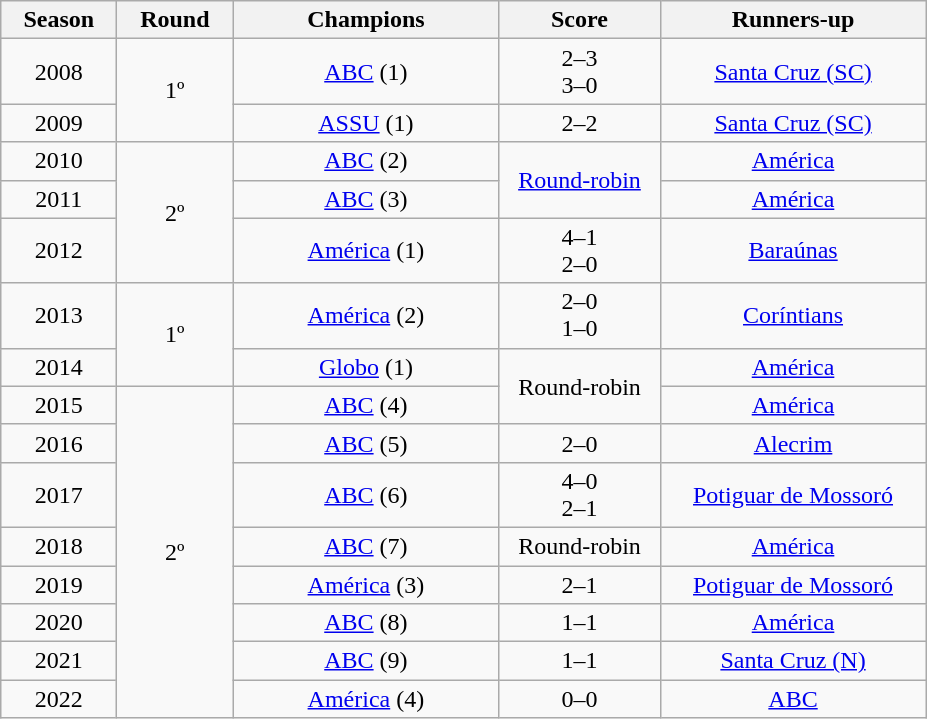<table class="wikitable" style="text-align:center; margin-left:1em;">
<tr>
<th style="width:70px">Season</th>
<th style="width:70px">Round</th>
<th style="width:170px">Champions</th>
<th style="width:100px">Score</th>
<th style="width:170px">Runners-up</th>
</tr>
<tr>
<td>2008</td>
<td rowspan=2>1º</td>
<td><a href='#'>ABC</a> (1)</td>
<td>2–3<br>3–0</td>
<td><a href='#'>Santa Cruz (SC)</a></td>
</tr>
<tr>
<td>2009</td>
<td><a href='#'>ASSU</a> (1)</td>
<td>2–2</td>
<td><a href='#'>Santa Cruz (SC)</a></td>
</tr>
<tr>
<td>2010</td>
<td rowspan=3>2º</td>
<td><a href='#'>ABC</a> (2)</td>
<td rowspan=2><a href='#'>Round-robin</a></td>
<td><a href='#'>América</a></td>
</tr>
<tr>
<td>2011</td>
<td><a href='#'>ABC</a> (3)</td>
<td><a href='#'>América</a></td>
</tr>
<tr>
<td>2012</td>
<td><a href='#'>América</a> (1)</td>
<td>4–1<br>2–0</td>
<td><a href='#'>Baraúnas</a></td>
</tr>
<tr>
<td>2013</td>
<td rowspan=2>1º<br></td>
<td><a href='#'>América</a> (2)</td>
<td>2–0<br>1–0</td>
<td><a href='#'>Coríntians</a></td>
</tr>
<tr>
<td>2014</td>
<td><a href='#'>Globo</a> (1)</td>
<td rowspan=2>Round-robin</td>
<td><a href='#'>América</a></td>
</tr>
<tr>
<td>2015</td>
<td rowspan=8>2º</td>
<td><a href='#'>ABC</a> (4)</td>
<td><a href='#'>América</a></td>
</tr>
<tr>
<td>2016</td>
<td><a href='#'>ABC</a> (5)</td>
<td>2–0</td>
<td><a href='#'>Alecrim</a></td>
</tr>
<tr>
<td>2017</td>
<td><a href='#'>ABC</a> (6)</td>
<td>4–0<br>2–1</td>
<td><a href='#'>Potiguar de Mossoró</a></td>
</tr>
<tr>
<td>2018</td>
<td><a href='#'>ABC</a> (7)</td>
<td>Round-robin</td>
<td><a href='#'>América</a></td>
</tr>
<tr>
<td>2019</td>
<td><a href='#'>América</a> (3)</td>
<td>2–1</td>
<td><a href='#'>Potiguar de Mossoró</a></td>
</tr>
<tr>
<td>2020</td>
<td><a href='#'>ABC</a> (8)</td>
<td>1–1</td>
<td><a href='#'>América</a></td>
</tr>
<tr>
<td>2021</td>
<td><a href='#'>ABC</a> (9)</td>
<td>1–1</td>
<td><a href='#'>Santa Cruz (N)</a></td>
</tr>
<tr>
<td>2022</td>
<td><a href='#'>América</a> (4)</td>
<td>0–0</td>
<td><a href='#'>ABC</a></td>
</tr>
</table>
